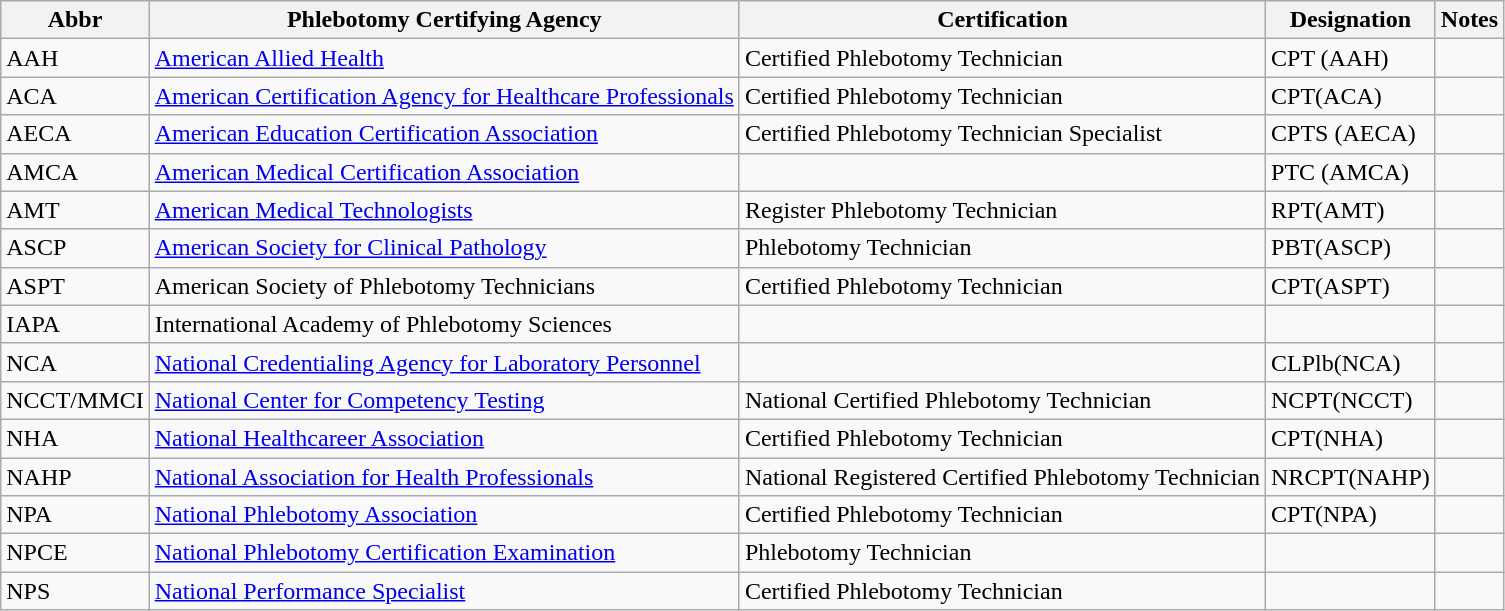<table class="wikitable sortable">
<tr>
<th>Abbr</th>
<th>Phlebotomy Certifying Agency</th>
<th>Certification</th>
<th>Designation</th>
<th>Notes</th>
</tr>
<tr>
<td>AAH</td>
<td><a href='#'>American Allied Health</a></td>
<td>Certified Phlebotomy Technician</td>
<td>CPT (AAH)</td>
</tr>
<tr>
<td>ACA</td>
<td><a href='#'>American Certification Agency for Healthcare Professionals</a></td>
<td>Certified Phlebotomy Technician</td>
<td>CPT(ACA)</td>
<td></td>
</tr>
<tr>
<td>AECA</td>
<td><a href='#'>American Education Certification Association</a></td>
<td>Certified Phlebotomy Technician Specialist</td>
<td>CPTS (AECA)</td>
</tr>
<tr>
<td>AMCA</td>
<td><a href='#'>American Medical Certification Association</a></td>
<td></td>
<td>PTC (AMCA)</td>
<td></td>
</tr>
<tr>
<td>AMT</td>
<td><a href='#'>American Medical Technologists</a></td>
<td>Register Phlebotomy Technician</td>
<td>RPT(AMT)</td>
<td></td>
</tr>
<tr>
<td>ASCP</td>
<td><a href='#'>American Society for Clinical Pathology</a></td>
<td>Phlebotomy Technician</td>
<td>PBT(ASCP)</td>
<td></td>
</tr>
<tr>
<td>ASPT</td>
<td>American Society of Phlebotomy Technicians</td>
<td>Certified Phlebotomy Technician</td>
<td>CPT(ASPT)</td>
<td></td>
</tr>
<tr>
<td>IAPA</td>
<td>International Academy of Phlebotomy Sciences</td>
<td></td>
<td></td>
<td></td>
</tr>
<tr>
<td>NCA</td>
<td><a href='#'>National Credentialing Agency for Laboratory Personnel</a></td>
<td></td>
<td>CLPlb(NCA)</td>
<td></td>
</tr>
<tr>
<td>NCCT/MMCI</td>
<td><a href='#'>National Center for Competency Testing</a></td>
<td>National Certified Phlebotomy Technician</td>
<td>NCPT(NCCT)</td>
<td></td>
</tr>
<tr>
<td>NHA</td>
<td><a href='#'>National Healthcareer Association</a></td>
<td>Certified Phlebotomy Technician</td>
<td>CPT(NHA)</td>
<td></td>
</tr>
<tr>
<td>NAHP</td>
<td><a href='#'>National Association for Health Professionals</a></td>
<td>National Registered Certified Phlebotomy Technician</td>
<td>NRCPT(NAHP)</td>
<td></td>
</tr>
<tr>
<td>NPA</td>
<td><a href='#'>National Phlebotomy Association</a></td>
<td>Certified Phlebotomy Technician</td>
<td>CPT(NPA)</td>
<td></td>
</tr>
<tr>
<td>NPCE</td>
<td><a href='#'>National Phlebotomy Certification Examination</a></td>
<td>Phlebotomy Technician</td>
<td></td>
<td></td>
</tr>
<tr>
<td>NPS</td>
<td><a href='#'>National Performance Specialist</a></td>
<td>Certified Phlebotomy Technician</td>
<td></td>
<td></td>
</tr>
</table>
